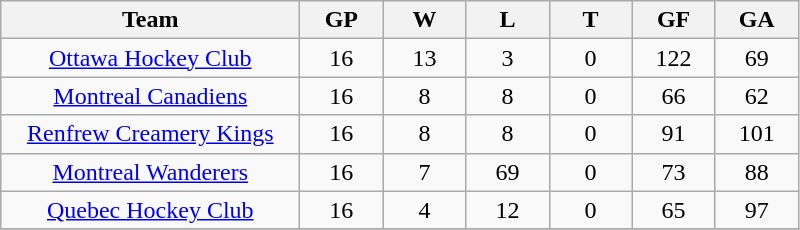<table class="wikitable" style="text-align:center;">
<tr>
<th style="width:12em">Team</th>
<th style="width:3em">GP</th>
<th style="width:3em">W</th>
<th style="width:3em">L</th>
<th style="width:3em">T</th>
<th style="width:3em">GF</th>
<th style="width:3em">GA</th>
</tr>
<tr>
<td><a href='#'>Ottawa Hockey Club</a></td>
<td>16</td>
<td>13</td>
<td>3</td>
<td>0</td>
<td>122</td>
<td>69</td>
</tr>
<tr>
<td><a href='#'>Montreal Canadiens</a></td>
<td>16</td>
<td>8</td>
<td>8</td>
<td>0</td>
<td>66</td>
<td>62</td>
</tr>
<tr>
<td><a href='#'>Renfrew Creamery Kings</a></td>
<td>16</td>
<td>8</td>
<td>8</td>
<td>0</td>
<td>91</td>
<td>101</td>
</tr>
<tr>
<td><a href='#'>Montreal Wanderers</a></td>
<td>16</td>
<td>7</td>
<td>69</td>
<td>0</td>
<td>73</td>
<td>88</td>
</tr>
<tr>
<td><a href='#'>Quebec Hockey Club</a></td>
<td>16</td>
<td>4</td>
<td>12</td>
<td>0</td>
<td>65</td>
<td>97</td>
</tr>
<tr>
</tr>
</table>
